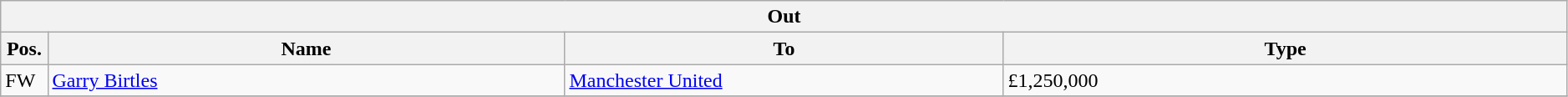<table class="wikitable" style="font-size:100%;width:99%;">
<tr>
<th colspan="4">Out</th>
</tr>
<tr>
<th width=3%>Pos.</th>
<th width=33%>Name</th>
<th width=28%>To</th>
<th width=36%>Type</th>
</tr>
<tr>
<td>FW</td>
<td><a href='#'>Garry Birtles</a></td>
<td><a href='#'>Manchester United</a></td>
<td>£1,250,000	</td>
</tr>
<tr>
</tr>
</table>
